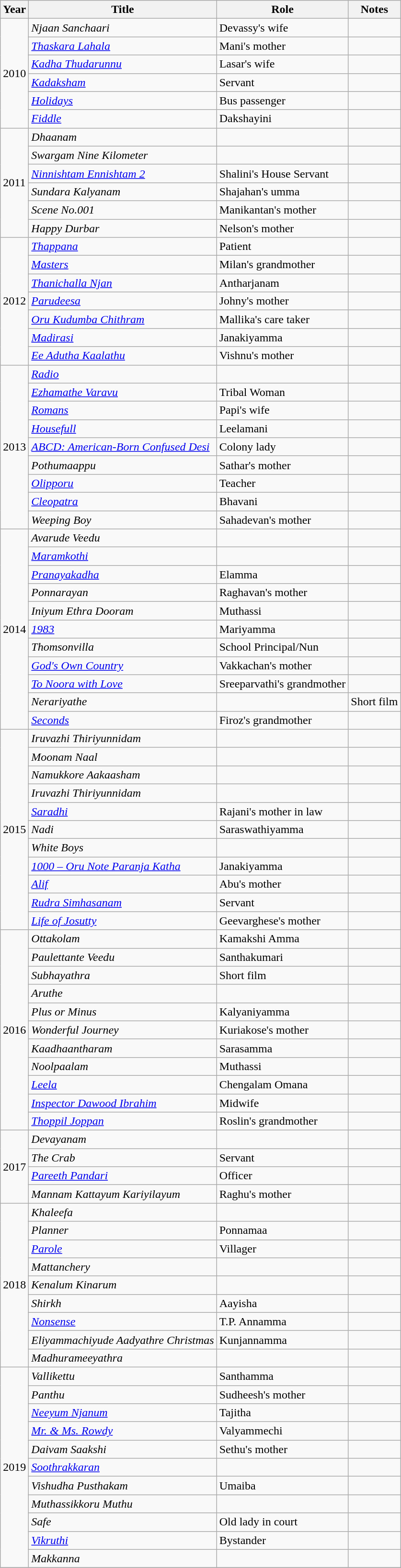<table class="wikitable sortable">
<tr>
<th>Year</th>
<th>Title</th>
<th>Role</th>
<th class="unsortable">Notes</th>
</tr>
<tr>
<td rowspan=6>2010</td>
<td><em>Njaan Sanchaari</em></td>
<td>Devassy's wife</td>
<td></td>
</tr>
<tr>
<td><em><a href='#'>Thaskara Lahala</a></em></td>
<td>Mani's mother</td>
<td></td>
</tr>
<tr>
<td><em><a href='#'>Kadha Thudarunnu</a></em></td>
<td>Lasar's wife</td>
<td></td>
</tr>
<tr>
<td><em><a href='#'>Kadaksham</a></em></td>
<td>Servant</td>
<td></td>
</tr>
<tr>
<td><em><a href='#'>Holidays</a></em></td>
<td>Bus passenger</td>
<td></td>
</tr>
<tr>
<td><em><a href='#'>Fiddle</a></em></td>
<td>Dakshayini</td>
<td></td>
</tr>
<tr>
<td rowspan=6>2011</td>
<td><em>Dhaanam</em></td>
<td></td>
<td></td>
</tr>
<tr>
<td><em>Swargam Nine Kilometer</em></td>
<td></td>
<td></td>
</tr>
<tr>
<td><em><a href='#'>Ninnishtam Ennishtam 2</a></em></td>
<td>Shalini's House Servant</td>
<td></td>
</tr>
<tr>
<td><em>Sundara Kalyanam</em></td>
<td>Shajahan's umma</td>
<td></td>
</tr>
<tr>
<td><em>Scene No.001</em></td>
<td>Manikantan's mother</td>
<td></td>
</tr>
<tr>
<td><em>Happy Durbar</em></td>
<td>Nelson's mother</td>
<td></td>
</tr>
<tr>
<td rowspan=7>2012</td>
<td><em><a href='#'>Thappana</a></em></td>
<td>Patient</td>
<td></td>
</tr>
<tr>
<td><em><a href='#'>Masters</a></em></td>
<td>Milan's grandmother</td>
<td></td>
</tr>
<tr>
<td><em><a href='#'>Thanichalla Njan</a></em></td>
<td>Antharjanam</td>
<td></td>
</tr>
<tr>
<td><em><a href='#'>Parudeesa</a></em></td>
<td>Johny's mother</td>
<td></td>
</tr>
<tr>
<td><em><a href='#'>Oru Kudumba Chithram</a></em></td>
<td>Mallika's care taker</td>
<td></td>
</tr>
<tr>
<td><em><a href='#'>Madirasi</a></em></td>
<td>Janakiyamma</td>
<td></td>
</tr>
<tr>
<td><em><a href='#'>Ee Adutha Kaalathu</a></em></td>
<td>Vishnu's mother</td>
<td></td>
</tr>
<tr>
<td rowspan=9>2013</td>
<td><em><a href='#'>Radio</a></em></td>
<td></td>
<td></td>
</tr>
<tr>
<td><em><a href='#'>Ezhamathe Varavu</a></em></td>
<td>Tribal Woman</td>
<td></td>
</tr>
<tr>
<td><em><a href='#'>Romans</a></em></td>
<td>Papi's wife</td>
<td></td>
</tr>
<tr>
<td><em><a href='#'>Housefull</a></em></td>
<td>Leelamani</td>
<td></td>
</tr>
<tr>
<td><em><a href='#'>ABCD: American-Born Confused Desi</a></em></td>
<td>Colony lady</td>
<td></td>
</tr>
<tr>
<td><em>Pothumaappu</em></td>
<td>Sathar's mother</td>
<td></td>
</tr>
<tr>
<td><em><a href='#'>Olipporu</a></em></td>
<td>Teacher</td>
<td></td>
</tr>
<tr>
<td><em><a href='#'>Cleopatra</a></em></td>
<td>Bhavani</td>
<td></td>
</tr>
<tr>
<td><em>Weeping Boy</em></td>
<td>Sahadevan's mother</td>
<td></td>
</tr>
<tr>
<td rowspan=11>2014</td>
<td><em>Avarude Veedu</em></td>
<td></td>
<td></td>
</tr>
<tr>
<td><em><a href='#'>Maramkothi</a></em></td>
<td></td>
<td></td>
</tr>
<tr>
<td><em><a href='#'>Pranayakadha</a></em></td>
<td>Elamma</td>
<td></td>
</tr>
<tr>
<td><em>Ponnarayan</em></td>
<td>Raghavan's mother</td>
<td></td>
</tr>
<tr>
<td><em>Iniyum Ethra Dooram</em></td>
<td>Muthassi</td>
<td></td>
</tr>
<tr>
<td><em><a href='#'>1983</a></em></td>
<td>Mariyamma</td>
<td></td>
</tr>
<tr>
<td><em>Thomsonvilla</em></td>
<td>School Principal/Nun</td>
<td></td>
</tr>
<tr>
<td><em><a href='#'>God's Own Country</a></em></td>
<td>Vakkachan's mother</td>
<td></td>
</tr>
<tr>
<td><em><a href='#'>To Noora with Love</a></em></td>
<td>Sreeparvathi's grandmother</td>
<td></td>
</tr>
<tr>
<td><em>Nerariyathe</em></td>
<td></td>
<td>Short film</td>
</tr>
<tr>
<td><em><a href='#'>Seconds</a></em></td>
<td>Firoz's grandmother</td>
<td></td>
</tr>
<tr>
<td rowspan=11>2015</td>
<td><em>Iruvazhi Thiriyunnidam</em></td>
<td></td>
<td></td>
</tr>
<tr>
<td><em>Moonam Naal</em></td>
<td></td>
<td></td>
</tr>
<tr>
<td><em>Namukkore Aakaasham</em></td>
<td></td>
<td></td>
</tr>
<tr>
<td><em>Iruvazhi Thiriyunnidam</em></td>
<td></td>
<td></td>
</tr>
<tr>
<td><em><a href='#'>Saradhi</a></em></td>
<td>Rajani's mother in law</td>
<td></td>
</tr>
<tr>
<td><em>Nadi</em></td>
<td>Saraswathiyamma</td>
<td></td>
</tr>
<tr>
<td><em>White Boys</em></td>
<td></td>
<td></td>
</tr>
<tr>
<td><em><a href='#'>1000 – Oru Note Paranja Katha</a></em></td>
<td>Janakiyamma</td>
<td></td>
</tr>
<tr>
<td><em><a href='#'>Alif</a></em></td>
<td>Abu's mother</td>
<td></td>
</tr>
<tr>
<td><em><a href='#'>Rudra Simhasanam</a></em></td>
<td>Servant</td>
<td></td>
</tr>
<tr>
<td><em><a href='#'>Life of Josutty</a></em></td>
<td>Geevarghese's mother</td>
<td></td>
</tr>
<tr>
<td rowspan=11>2016</td>
<td><em>Ottakolam</em></td>
<td>Kamakshi Amma</td>
<td></td>
</tr>
<tr>
<td><em>Paulettante Veedu</em></td>
<td>Santhakumari</td>
<td></td>
</tr>
<tr>
<td><em>Subhayathra</em></td>
<td>Short film</td>
<td></td>
</tr>
<tr>
<td><em>Aruthe</em></td>
<td></td>
<td></td>
</tr>
<tr>
<td><em>Plus or Minus</em></td>
<td>Kalyaniyamma</td>
<td></td>
</tr>
<tr>
<td><em>Wonderful Journey</em></td>
<td>Kuriakose's mother</td>
<td></td>
</tr>
<tr>
<td><em>Kaadhaantharam</em></td>
<td>Sarasamma</td>
<td></td>
</tr>
<tr>
<td><em>Noolpaalam</em></td>
<td>Muthassi</td>
<td></td>
</tr>
<tr>
<td><em><a href='#'>Leela</a></em></td>
<td>Chengalam Omana</td>
<td></td>
</tr>
<tr>
<td><em><a href='#'>Inspector Dawood Ibrahim</a></em></td>
<td>Midwife</td>
<td></td>
</tr>
<tr>
<td><em><a href='#'>Thoppil Joppan</a></em></td>
<td>Roslin's grandmother</td>
<td></td>
</tr>
<tr>
<td rowspan=4>2017</td>
<td><em>Devayanam</em></td>
<td></td>
<td></td>
</tr>
<tr>
<td><em>The Crab</em></td>
<td>Servant</td>
<td></td>
</tr>
<tr>
<td><em><a href='#'>Pareeth Pandari</a></em></td>
<td>Officer</td>
<td></td>
</tr>
<tr>
<td><em>Mannam Kattayum Kariyilayum</em></td>
<td>Raghu's mother</td>
<td></td>
</tr>
<tr>
<td rowspan=9>2018</td>
<td><em>Khaleefa</em></td>
<td></td>
<td></td>
</tr>
<tr>
<td><em>Planner</em></td>
<td>Ponnamaa</td>
<td></td>
</tr>
<tr>
<td><em><a href='#'>Parole</a></em></td>
<td>Villager</td>
<td></td>
</tr>
<tr>
<td><em>Mattanchery</em></td>
<td></td>
<td></td>
</tr>
<tr>
<td><em>Kenalum Kinarum</em></td>
<td></td>
<td></td>
</tr>
<tr>
<td><em>Shirkh</em></td>
<td>Aayisha</td>
<td></td>
</tr>
<tr>
<td><em><a href='#'>Nonsense</a></em></td>
<td>T.P. Annamma</td>
<td></td>
</tr>
<tr>
<td><em>Eliyammachiyude Aadyathre Christmas</em></td>
<td>Kunjannamma</td>
<td></td>
</tr>
<tr>
<td><em>Madhurameeyathra</em></td>
<td></td>
<td></td>
</tr>
<tr>
<td rowspan=11>2019</td>
<td><em>Vallikettu</em></td>
<td>Santhamma</td>
<td></td>
</tr>
<tr>
<td><em>Panthu</em></td>
<td>Sudheesh's mother</td>
<td></td>
</tr>
<tr>
<td><em><a href='#'>Neeyum Njanum</a></em></td>
<td>Tajitha</td>
<td></td>
</tr>
<tr>
<td><em><a href='#'>Mr. & Ms. Rowdy</a></em></td>
<td>Valyammechi</td>
<td></td>
</tr>
<tr>
<td><em>Daivam Saakshi</em></td>
<td>Sethu's mother</td>
<td></td>
</tr>
<tr>
<td><em><a href='#'>Soothrakkaran</a></em></td>
<td></td>
<td></td>
</tr>
<tr>
<td><em>Vishudha Pusthakam</em></td>
<td>Umaiba</td>
<td></td>
</tr>
<tr>
<td><em>Muthassikkoru Muthu</em></td>
<td></td>
<td></td>
</tr>
<tr>
<td><em>Safe</em></td>
<td>Old lady in court</td>
<td></td>
</tr>
<tr>
<td><em><a href='#'>Vikruthi</a></em></td>
<td>Bystander</td>
<td></td>
</tr>
<tr>
<td><em>Makkanna</em></td>
<td></td>
<td></td>
</tr>
<tr>
</tr>
</table>
